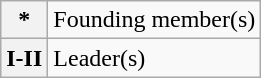<table class="wikitable">
<tr>
<th>*</th>
<td>Founding member(s)</td>
</tr>
<tr>
<th><strong>I-II</strong></th>
<td>Leader(s)</td>
</tr>
</table>
